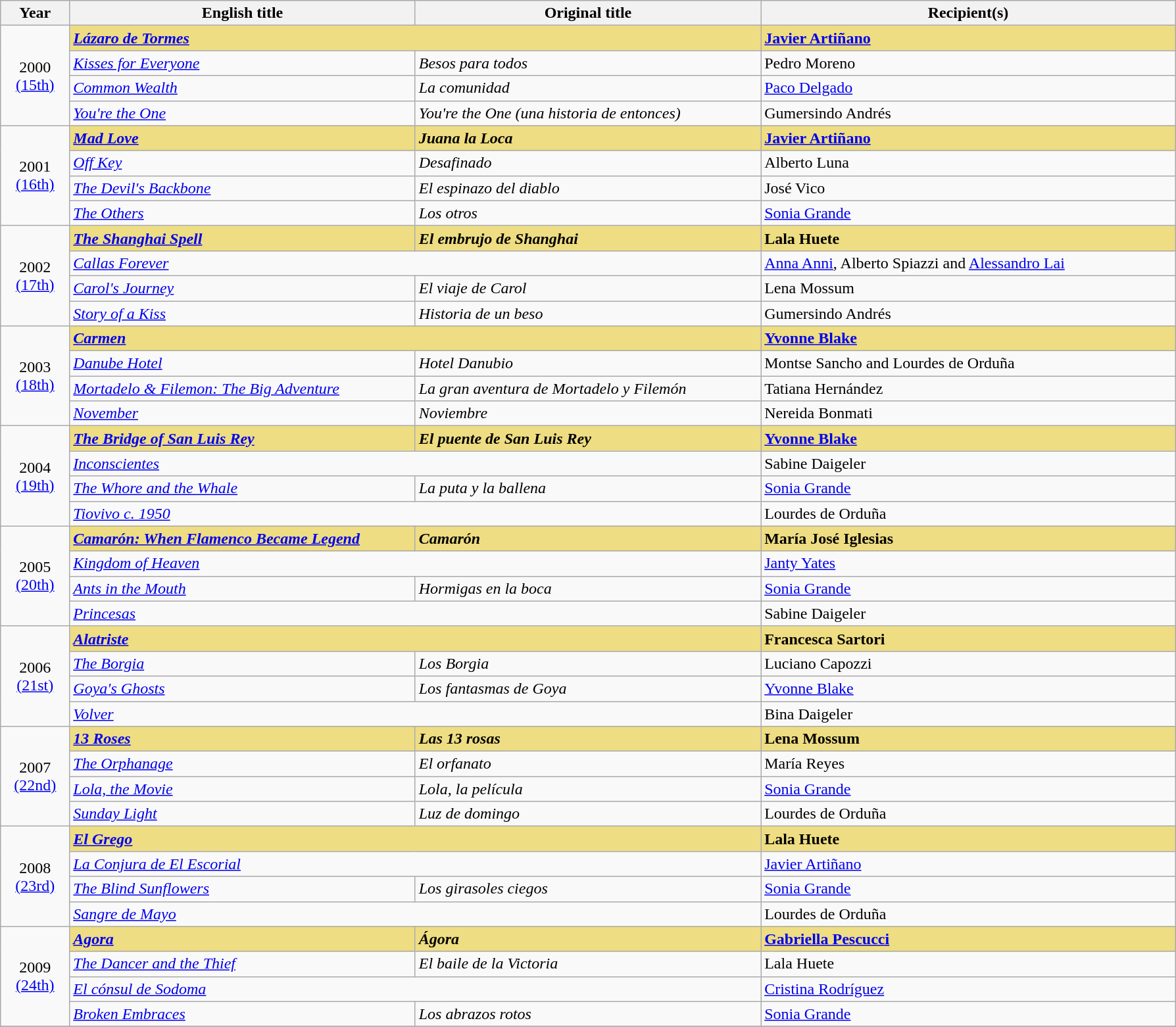<table class="wikitable sortable" style="text-align:left;"style="width:95%">
<tr>
<th scope="col" style="width:5%;">Year</th>
<th scope="col" style="width:25%;">English title</th>
<th scope="col" style="width:25%;">Original title</th>
<th scope="col" style="width:30%;">Recipient(s)</th>
</tr>
<tr>
<td rowspan="4" style="text-align:center;">2000<br><a href='#'>(15th)</a></td>
<td colspan="2" style="background:#eedd82;"><strong><em><a href='#'>Lázaro de Tormes</a></em></strong></td>
<td style="background:#eedd82;"><strong><a href='#'>Javier Artiñano</a></strong></td>
</tr>
<tr>
<td><em><a href='#'>Kisses for Everyone</a></em></td>
<td><em>Besos para todos</em></td>
<td>Pedro Moreno</td>
</tr>
<tr>
<td><em><a href='#'>Common Wealth</a></em></td>
<td><em>La comunidad</em></td>
<td><a href='#'>Paco Delgado</a></td>
</tr>
<tr>
<td><em><a href='#'>You're the One</a></em></td>
<td><em>You're the One (una historia de entonces)</em></td>
<td>Gumersindo Andrés</td>
</tr>
<tr>
<td rowspan="4" style="text-align:center;">2001<br><a href='#'>(16th)</a></td>
<td style="background:#eedd82;"><strong><em><a href='#'>Mad Love</a></em></strong></td>
<td style="background:#eedd82;"><strong><em>Juana la Loca</em></strong></td>
<td style="background:#eedd82;"><strong><a href='#'>Javier Artiñano</a></strong></td>
</tr>
<tr>
<td><em><a href='#'>Off Key</a></em></td>
<td><em>Desafinado</em></td>
<td>Alberto Luna</td>
</tr>
<tr>
<td><em><a href='#'>The Devil's Backbone</a></em></td>
<td><em>El espinazo del diablo</em></td>
<td>José Vico</td>
</tr>
<tr>
<td><em><a href='#'>The Others</a></em></td>
<td><em>Los otros</em></td>
<td><a href='#'>Sonia Grande</a></td>
</tr>
<tr>
<td rowspan="4" style="text-align:center;">2002<br><a href='#'>(17th)</a></td>
<td style="background:#eedd82;"><strong><em><a href='#'>The Shanghai Spell</a></em></strong></td>
<td style="background:#eedd82;"><strong><em>El embrujo de Shanghai</em></strong></td>
<td style="background:#eedd82;"><strong>Lala Huete</strong></td>
</tr>
<tr>
<td colspan="2"><em><a href='#'>Callas Forever</a></em></td>
<td><a href='#'>Anna Anni</a>, Alberto Spiazzi and <a href='#'>Alessandro Lai</a></td>
</tr>
<tr>
<td><em><a href='#'>Carol's Journey</a></em></td>
<td><em>El viaje de Carol</em></td>
<td>Lena Mossum</td>
</tr>
<tr>
<td><em><a href='#'>Story of a Kiss</a></em></td>
<td><em>Historia de un beso</em></td>
<td>Gumersindo Andrés</td>
</tr>
<tr>
<td rowspan="4" style="text-align:center;">2003<br><a href='#'>(18th)</a></td>
<td colspan="2" style="background:#eedd82;"><strong><em><a href='#'>Carmen</a></em></strong></td>
<td style="background:#eedd82;"><strong><a href='#'>Yvonne Blake</a></strong></td>
</tr>
<tr>
<td><em><a href='#'>Danube Hotel</a></em></td>
<td><em>Hotel Danubio</em></td>
<td>Montse Sancho and Lourdes de Orduña</td>
</tr>
<tr>
<td><em><a href='#'>Mortadelo & Filemon: The Big Adventure</a></em></td>
<td><em>La gran aventura de Mortadelo y Filemón</em></td>
<td>Tatiana Hernández</td>
</tr>
<tr>
<td><em><a href='#'>November</a></em></td>
<td><em>Noviembre</em></td>
<td>Nereida Bonmati</td>
</tr>
<tr>
<td rowspan="4" style="text-align:center;">2004<br><a href='#'>(19th)</a></td>
<td style="background:#eedd82;"><strong><em><a href='#'>The Bridge of San Luis Rey</a></em></strong></td>
<td style="background:#eedd82;"><strong><em>El puente de San Luis Rey</em></strong></td>
<td style="background:#eedd82;"><strong><a href='#'>Yvonne Blake</a></strong></td>
</tr>
<tr>
<td colspan="2"><em><a href='#'>Inconscientes</a></em></td>
<td>Sabine Daigeler</td>
</tr>
<tr>
<td><em><a href='#'>The Whore and the Whale</a></em></td>
<td><em>La puta y la ballena</em></td>
<td><a href='#'>Sonia Grande</a></td>
</tr>
<tr>
<td colspan="2"><em><a href='#'>Tiovivo c. 1950</a></em></td>
<td>Lourdes de Orduña</td>
</tr>
<tr>
<td rowspan="4" style="text-align:center;">2005<br><a href='#'>(20th)</a></td>
<td style="background:#eedd82;"><strong><em><a href='#'>Camarón: When Flamenco Became Legend</a></em></strong></td>
<td style="background:#eedd82;"><strong><em>Camarón</em></strong></td>
<td style="background:#eedd82;"><strong>María José Iglesias</strong></td>
</tr>
<tr>
<td colspan="2"><em><a href='#'>Kingdom of Heaven</a></em></td>
<td><a href='#'>Janty Yates</a></td>
</tr>
<tr>
<td><em><a href='#'>Ants in the Mouth</a></em></td>
<td><em>Hormigas en la boca</em></td>
<td><a href='#'>Sonia Grande</a></td>
</tr>
<tr>
<td colspan="2"><em><a href='#'>Princesas</a></em></td>
<td>Sabine Daigeler</td>
</tr>
<tr>
<td rowspan="4" style="text-align:center;">2006<br><a href='#'>(21st)</a></td>
<td colspan="2" style="background:#eedd82;"><strong><em><a href='#'>Alatriste</a></em></strong></td>
<td style="background:#eedd82;"><strong>Francesca Sartori</strong></td>
</tr>
<tr>
<td><em><a href='#'>The Borgia</a></em></td>
<td><em>Los Borgia</em></td>
<td>Luciano Capozzi</td>
</tr>
<tr>
<td><em><a href='#'>Goya's Ghosts</a></em></td>
<td><em>Los fantasmas de Goya</em></td>
<td><a href='#'>Yvonne Blake</a></td>
</tr>
<tr>
<td colspan="2"><em><a href='#'>Volver</a></em></td>
<td>Bina Daigeler</td>
</tr>
<tr>
<td rowspan="4" style="text-align:center;">2007<br><a href='#'>(22nd)</a></td>
<td style="background:#eedd82;"><strong><em><a href='#'>13 Roses</a></em></strong></td>
<td style="background:#eedd82;"><strong><em>Las 13 rosas</em></strong></td>
<td style="background:#eedd82;"><strong>Lena Mossum</strong></td>
</tr>
<tr>
<td><em><a href='#'>The Orphanage</a></em></td>
<td><em>El orfanato</em></td>
<td>María Reyes</td>
</tr>
<tr>
<td><em><a href='#'>Lola, the Movie</a></em></td>
<td><em>Lola, la película</em></td>
<td><a href='#'>Sonia Grande</a></td>
</tr>
<tr>
<td><em><a href='#'>Sunday Light</a></em></td>
<td><em>Luz de domingo</em></td>
<td>Lourdes de Orduña</td>
</tr>
<tr>
<td rowspan="4" style="text-align:center;">2008<br><a href='#'>(23rd)</a></td>
<td colspan="2" style="background:#eedd82;"><strong><em><a href='#'>El Grego</a></em></strong></td>
<td style="background:#eedd82;"><strong>Lala Huete</strong></td>
</tr>
<tr>
<td colspan="2"><em><a href='#'>La Conjura de El Escorial</a></em></td>
<td><a href='#'>Javier Artiñano</a></td>
</tr>
<tr>
<td><em><a href='#'>The Blind Sunflowers</a></em></td>
<td><em>Los girasoles ciegos</em></td>
<td><a href='#'>Sonia Grande</a></td>
</tr>
<tr>
<td colspan="2"><em><a href='#'>Sangre de Mayo</a></em></td>
<td>Lourdes de Orduña</td>
</tr>
<tr>
<td rowspan="4" style="text-align:center;">2009<br><a href='#'>(24th)</a></td>
<td style="background:#eedd82;"><strong><em><a href='#'>Agora</a></em></strong></td>
<td style="background:#eedd82;"><strong><em>Ágora</em></strong></td>
<td style="background:#eedd82;"><strong><a href='#'>Gabriella Pescucci</a></strong></td>
</tr>
<tr>
<td><em><a href='#'>The Dancer and the Thief</a></em></td>
<td><em>El baile de la Victoria</em></td>
<td>Lala Huete</td>
</tr>
<tr>
<td colspan="2"><em><a href='#'>El cónsul de Sodoma</a></em></td>
<td><a href='#'>Cristina Rodríguez</a></td>
</tr>
<tr>
<td><em><a href='#'>Broken Embraces</a></em></td>
<td><em>Los abrazos rotos</em></td>
<td><a href='#'>Sonia Grande</a></td>
</tr>
<tr>
</tr>
</table>
